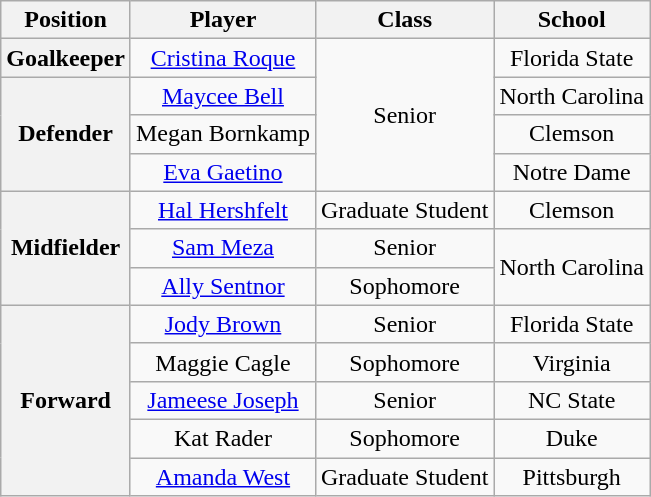<table class="wikitable" style="text-align:center">
<tr>
<th>Position</th>
<th>Player</th>
<th>Class</th>
<th>School</th>
</tr>
<tr>
<th>Goalkeeper</th>
<td><a href='#'>Cristina Roque</a></td>
<td rowspan=4>Senior</td>
<td>Florida State</td>
</tr>
<tr>
<th rowspan=3>Defender</th>
<td><a href='#'>Maycee Bell</a></td>
<td>North Carolina</td>
</tr>
<tr>
<td>Megan Bornkamp</td>
<td>Clemson</td>
</tr>
<tr>
<td><a href='#'>Eva Gaetino</a></td>
<td>Notre Dame</td>
</tr>
<tr>
<th rowspan=3>Midfielder</th>
<td><a href='#'>Hal Hershfelt</a></td>
<td>Graduate Student</td>
<td>Clemson</td>
</tr>
<tr>
<td><a href='#'>Sam Meza</a></td>
<td>Senior</td>
<td rowspan=2>North Carolina</td>
</tr>
<tr>
<td><a href='#'>Ally Sentnor</a></td>
<td>Sophomore</td>
</tr>
<tr>
<th rowspan=5>Forward</th>
<td><a href='#'>Jody Brown</a></td>
<td>Senior</td>
<td>Florida State</td>
</tr>
<tr>
<td>Maggie Cagle</td>
<td>Sophomore</td>
<td>Virginia</td>
</tr>
<tr>
<td><a href='#'>Jameese Joseph</a></td>
<td>Senior</td>
<td>NC State</td>
</tr>
<tr>
<td>Kat Rader</td>
<td>Sophomore</td>
<td>Duke</td>
</tr>
<tr>
<td><a href='#'>Amanda West</a></td>
<td>Graduate Student</td>
<td>Pittsburgh</td>
</tr>
</table>
